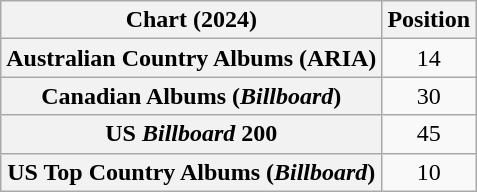<table class="wikitable sortable plainrowheaders" style="text-align:center">
<tr>
<th scope="col">Chart (2024)</th>
<th scope="col">Position</th>
</tr>
<tr>
<th scope="row">Australian Country Albums (ARIA)</th>
<td>14</td>
</tr>
<tr>
<th scope="row">Canadian Albums (<em>Billboard</em>)</th>
<td>30</td>
</tr>
<tr>
<th scope="row">US <em>Billboard</em> 200</th>
<td>45</td>
</tr>
<tr>
<th scope="row">US Top Country Albums (<em>Billboard</em>)</th>
<td>10</td>
</tr>
</table>
